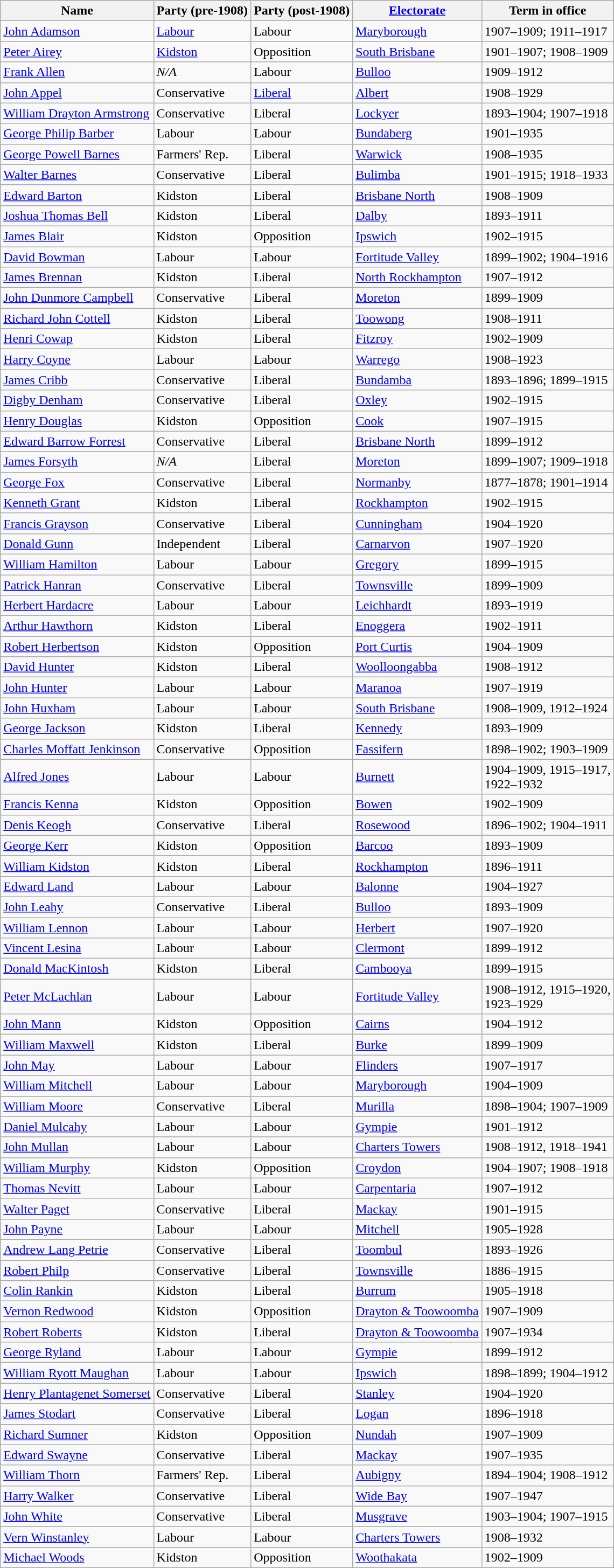<table class="wikitable sortable">
<tr>
<th>Name</th>
<th>Party (pre-1908)</th>
<th>Party (post-1908)</th>
<th><a href='#'>Electorate</a></th>
<th>Term in office</th>
</tr>
<tr>
<td><a href='#'>John Adamson</a></td>
<td><a href='#'>Labour</a></td>
<td>Labour</td>
<td><a href='#'>Maryborough</a></td>
<td>1907–1909; 1911–1917</td>
</tr>
<tr>
<td><a href='#'>Peter Airey</a></td>
<td><a href='#'>Kidston</a></td>
<td>Opposition</td>
<td><a href='#'>South Brisbane</a></td>
<td>1901–1907; 1908–1909</td>
</tr>
<tr>
<td><a href='#'>Frank Allen</a></td>
<td><em>N/A</em></td>
<td>Labour</td>
<td><a href='#'>Bulloo</a></td>
<td>1909–1912</td>
</tr>
<tr>
<td><a href='#'>John Appel</a></td>
<td>Conservative</td>
<td><a href='#'>Liberal</a></td>
<td><a href='#'>Albert</a></td>
<td>1908–1929</td>
</tr>
<tr>
<td><a href='#'>William Drayton Armstrong</a></td>
<td>Conservative</td>
<td>Liberal</td>
<td><a href='#'>Lockyer</a></td>
<td>1893–1904; 1907–1918</td>
</tr>
<tr>
<td><a href='#'>George Philip Barber</a></td>
<td>Labour</td>
<td>Labour</td>
<td><a href='#'>Bundaberg</a></td>
<td>1901–1935</td>
</tr>
<tr>
<td><a href='#'>George Powell Barnes</a></td>
<td>Farmers' Rep.</td>
<td>Liberal</td>
<td><a href='#'>Warwick</a></td>
<td>1908–1935</td>
</tr>
<tr>
<td><a href='#'>Walter Barnes</a></td>
<td>Conservative</td>
<td>Liberal</td>
<td><a href='#'>Bulimba</a></td>
<td>1901–1915; 1918–1933</td>
</tr>
<tr>
<td><a href='#'>Edward Barton</a></td>
<td>Kidston</td>
<td>Liberal</td>
<td><a href='#'>Brisbane North</a></td>
<td>1908–1909</td>
</tr>
<tr>
<td><a href='#'>Joshua Thomas Bell</a></td>
<td>Kidston</td>
<td>Liberal</td>
<td><a href='#'>Dalby</a></td>
<td>1893–1911</td>
</tr>
<tr>
<td><a href='#'>James Blair</a></td>
<td>Kidston</td>
<td>Opposition</td>
<td><a href='#'>Ipswich</a></td>
<td>1902–1915</td>
</tr>
<tr>
<td><a href='#'>David Bowman</a></td>
<td>Labour</td>
<td>Labour</td>
<td><a href='#'>Fortitude Valley</a></td>
<td>1899–1902; 1904–1916</td>
</tr>
<tr>
<td><a href='#'>James Brennan</a></td>
<td>Kidston</td>
<td>Liberal</td>
<td><a href='#'>North Rockhampton</a></td>
<td>1907–1912</td>
</tr>
<tr>
<td><a href='#'>John Dunmore Campbell</a></td>
<td>Conservative</td>
<td>Liberal</td>
<td><a href='#'>Moreton</a></td>
<td>1899–1909</td>
</tr>
<tr>
<td><a href='#'>Richard John Cottell</a></td>
<td>Kidston</td>
<td>Liberal</td>
<td><a href='#'>Toowong</a></td>
<td>1908–1911</td>
</tr>
<tr>
<td><a href='#'>Henri Cowap</a></td>
<td>Kidston</td>
<td>Liberal</td>
<td><a href='#'>Fitzroy</a></td>
<td>1902–1909</td>
</tr>
<tr>
<td><a href='#'>Harry Coyne</a></td>
<td>Labour</td>
<td>Labour</td>
<td><a href='#'>Warrego</a></td>
<td>1908–1923</td>
</tr>
<tr>
<td><a href='#'>James Cribb</a></td>
<td>Conservative</td>
<td>Liberal</td>
<td><a href='#'>Bundamba</a></td>
<td>1893–1896; 1899–1915</td>
</tr>
<tr>
<td><a href='#'>Digby Denham</a></td>
<td>Conservative</td>
<td>Liberal</td>
<td><a href='#'>Oxley</a></td>
<td>1902–1915</td>
</tr>
<tr>
<td><a href='#'>Henry Douglas</a></td>
<td>Kidston</td>
<td>Opposition</td>
<td><a href='#'>Cook</a></td>
<td>1907–1915</td>
</tr>
<tr>
<td><a href='#'>Edward Barrow Forrest</a></td>
<td>Conservative</td>
<td>Liberal</td>
<td><a href='#'>Brisbane North</a></td>
<td>1899–1912</td>
</tr>
<tr>
<td><a href='#'>James Forsyth</a></td>
<td><em>N/A</em></td>
<td>Liberal</td>
<td><a href='#'>Moreton</a></td>
<td>1899–1907; 1909–1918</td>
</tr>
<tr>
<td><a href='#'>George Fox</a></td>
<td>Conservative</td>
<td>Liberal</td>
<td><a href='#'>Normanby</a></td>
<td>1877–1878; 1901–1914</td>
</tr>
<tr>
<td><a href='#'>Kenneth Grant</a></td>
<td>Kidston</td>
<td>Liberal</td>
<td><a href='#'>Rockhampton</a></td>
<td>1902–1915</td>
</tr>
<tr>
<td><a href='#'>Francis Grayson</a></td>
<td>Conservative</td>
<td>Liberal</td>
<td><a href='#'>Cunningham</a></td>
<td>1904–1920</td>
</tr>
<tr>
<td><a href='#'>Donald Gunn</a></td>
<td>Independent</td>
<td>Liberal</td>
<td><a href='#'>Carnarvon</a></td>
<td>1907–1920</td>
</tr>
<tr>
<td><a href='#'>William Hamilton</a></td>
<td>Labour</td>
<td>Labour</td>
<td><a href='#'>Gregory</a></td>
<td>1899–1915</td>
</tr>
<tr>
<td><a href='#'>Patrick Hanran</a></td>
<td>Conservative</td>
<td>Liberal</td>
<td><a href='#'>Townsville</a></td>
<td>1899–1909</td>
</tr>
<tr>
<td><a href='#'>Herbert Hardacre</a></td>
<td>Labour</td>
<td>Labour</td>
<td><a href='#'>Leichhardt</a></td>
<td>1893–1919</td>
</tr>
<tr>
<td><a href='#'>Arthur Hawthorn</a></td>
<td>Kidston</td>
<td>Liberal</td>
<td><a href='#'>Enoggera</a></td>
<td>1902–1911</td>
</tr>
<tr>
<td><a href='#'>Robert Herbertson</a></td>
<td>Kidston</td>
<td>Opposition</td>
<td><a href='#'>Port Curtis</a></td>
<td>1904–1909</td>
</tr>
<tr>
<td><a href='#'>David Hunter</a></td>
<td>Kidston</td>
<td>Liberal</td>
<td><a href='#'>Woolloongabba</a></td>
<td>1908–1912</td>
</tr>
<tr>
<td><a href='#'>John Hunter</a></td>
<td>Labour</td>
<td>Labour</td>
<td><a href='#'>Maranoa</a></td>
<td>1907–1919</td>
</tr>
<tr>
<td><a href='#'>John Huxham</a></td>
<td>Labour</td>
<td>Labour</td>
<td><a href='#'>South Brisbane</a></td>
<td>1908–1909, 1912–1924</td>
</tr>
<tr>
<td><a href='#'>George Jackson</a></td>
<td>Kidston</td>
<td>Liberal</td>
<td><a href='#'>Kennedy</a></td>
<td>1893–1909</td>
</tr>
<tr>
<td><a href='#'>Charles Moffatt Jenkinson</a></td>
<td>Conservative</td>
<td>Opposition</td>
<td><a href='#'>Fassifern</a></td>
<td>1898–1902; 1903–1909</td>
</tr>
<tr>
<td><a href='#'>Alfred Jones</a></td>
<td>Labour</td>
<td>Labour</td>
<td><a href='#'>Burnett</a></td>
<td>1904–1909, 1915–1917,<br>1922–1932</td>
</tr>
<tr>
<td><a href='#'>Francis Kenna</a></td>
<td>Kidston</td>
<td>Opposition</td>
<td><a href='#'>Bowen</a></td>
<td>1902–1909</td>
</tr>
<tr>
<td><a href='#'>Denis Keogh</a></td>
<td>Conservative</td>
<td>Liberal</td>
<td><a href='#'>Rosewood</a></td>
<td>1896–1902; 1904–1911</td>
</tr>
<tr>
<td><a href='#'>George Kerr</a></td>
<td>Kidston</td>
<td>Opposition</td>
<td><a href='#'>Barcoo</a></td>
<td>1893–1909</td>
</tr>
<tr>
<td><a href='#'>William Kidston</a></td>
<td>Kidston</td>
<td>Liberal</td>
<td><a href='#'>Rockhampton</a></td>
<td>1896–1911</td>
</tr>
<tr>
<td><a href='#'>Edward Land</a></td>
<td>Labour</td>
<td>Labour</td>
<td><a href='#'>Balonne</a></td>
<td>1904–1927</td>
</tr>
<tr>
<td><a href='#'>John Leahy</a></td>
<td>Conservative</td>
<td>Liberal</td>
<td><a href='#'>Bulloo</a></td>
<td>1893–1909</td>
</tr>
<tr>
<td><a href='#'>William Lennon</a></td>
<td>Labour</td>
<td>Labour</td>
<td><a href='#'>Herbert</a></td>
<td>1907–1920</td>
</tr>
<tr>
<td><a href='#'>Vincent Lesina</a></td>
<td>Labour</td>
<td>Labour</td>
<td><a href='#'>Clermont</a></td>
<td>1899–1912</td>
</tr>
<tr>
<td><a href='#'>Donald MacKintosh</a></td>
<td>Kidston</td>
<td>Liberal</td>
<td><a href='#'>Cambooya</a></td>
<td>1899–1915</td>
</tr>
<tr>
<td><a href='#'>Peter McLachlan</a></td>
<td>Labour</td>
<td>Labour</td>
<td><a href='#'>Fortitude Valley</a></td>
<td>1908–1912, 1915–1920,<br>1923–1929</td>
</tr>
<tr>
<td><a href='#'>John Mann</a></td>
<td>Kidston</td>
<td>Opposition</td>
<td><a href='#'>Cairns</a></td>
<td>1904–1912</td>
</tr>
<tr>
<td><a href='#'>William Maxwell</a></td>
<td>Kidston</td>
<td>Liberal</td>
<td><a href='#'>Burke</a></td>
<td>1899–1909</td>
</tr>
<tr>
<td><a href='#'>John May</a></td>
<td>Labour</td>
<td>Labour</td>
<td><a href='#'>Flinders</a></td>
<td>1907–1917</td>
</tr>
<tr>
<td><a href='#'>William Mitchell</a></td>
<td>Labour</td>
<td>Labour</td>
<td><a href='#'>Maryborough</a></td>
<td>1904–1909</td>
</tr>
<tr>
<td><a href='#'>William Moore</a></td>
<td>Conservative</td>
<td>Liberal</td>
<td><a href='#'>Murilla</a></td>
<td>1898–1904; 1907–1909</td>
</tr>
<tr>
<td><a href='#'>Daniel Mulcahy</a></td>
<td>Labour</td>
<td>Labour</td>
<td><a href='#'>Gympie</a></td>
<td>1901–1912</td>
</tr>
<tr>
<td><a href='#'>John Mullan</a></td>
<td>Labour</td>
<td>Labour</td>
<td><a href='#'>Charters Towers</a></td>
<td>1908–1912, 1918–1941</td>
</tr>
<tr>
<td><a href='#'>William Murphy</a></td>
<td>Kidston</td>
<td>Opposition</td>
<td><a href='#'>Croydon</a></td>
<td>1904–1907; 1908–1918</td>
</tr>
<tr>
<td><a href='#'>Thomas Nevitt</a></td>
<td>Labour</td>
<td>Labour</td>
<td><a href='#'>Carpentaria</a></td>
<td>1907–1912</td>
</tr>
<tr>
<td><a href='#'>Walter Paget</a></td>
<td>Conservative</td>
<td>Liberal</td>
<td><a href='#'>Mackay</a></td>
<td>1901–1915</td>
</tr>
<tr>
<td><a href='#'>John Payne</a></td>
<td>Labour</td>
<td>Labour</td>
<td><a href='#'>Mitchell</a></td>
<td>1905–1928</td>
</tr>
<tr>
<td><a href='#'>Andrew Lang Petrie</a></td>
<td>Conservative</td>
<td>Liberal</td>
<td><a href='#'>Toombul</a></td>
<td>1893–1926</td>
</tr>
<tr>
<td><a href='#'>Robert Philp</a></td>
<td>Conservative</td>
<td>Liberal</td>
<td><a href='#'>Townsville</a></td>
<td>1886–1915</td>
</tr>
<tr>
<td><a href='#'>Colin Rankin</a></td>
<td>Kidston</td>
<td>Liberal</td>
<td><a href='#'>Burrum</a></td>
<td>1905–1918</td>
</tr>
<tr>
<td><a href='#'>Vernon Redwood</a></td>
<td>Kidston</td>
<td>Opposition</td>
<td><a href='#'>Drayton & Toowoomba</a></td>
<td>1907–1909</td>
</tr>
<tr>
<td><a href='#'>Robert Roberts</a></td>
<td>Kidston</td>
<td>Liberal</td>
<td><a href='#'>Drayton & Toowoomba</a></td>
<td>1907–1934</td>
</tr>
<tr>
<td><a href='#'>George Ryland</a></td>
<td>Labour</td>
<td>Labour</td>
<td><a href='#'>Gympie</a></td>
<td>1899–1912</td>
</tr>
<tr>
<td><a href='#'>William Ryott Maughan</a></td>
<td>Labour</td>
<td>Labour</td>
<td><a href='#'>Ipswich</a></td>
<td>1898–1899; 1904–1912</td>
</tr>
<tr>
<td><a href='#'>Henry Plantagenet Somerset</a></td>
<td>Conservative</td>
<td>Liberal</td>
<td><a href='#'>Stanley</a></td>
<td>1904–1920</td>
</tr>
<tr>
<td><a href='#'>James Stodart</a></td>
<td>Conservative</td>
<td>Liberal</td>
<td><a href='#'>Logan</a></td>
<td>1896–1918</td>
</tr>
<tr>
<td><a href='#'>Richard Sumner</a></td>
<td>Kidston</td>
<td>Opposition</td>
<td><a href='#'>Nundah</a></td>
<td>1907–1909</td>
</tr>
<tr>
<td><a href='#'>Edward Swayne</a></td>
<td>Conservative</td>
<td>Liberal</td>
<td><a href='#'>Mackay</a></td>
<td>1907–1935</td>
</tr>
<tr>
<td><a href='#'>William Thorn</a></td>
<td>Farmers' Rep.</td>
<td>Liberal</td>
<td><a href='#'>Aubigny</a></td>
<td>1894–1904; 1908–1912</td>
</tr>
<tr>
<td><a href='#'>Harry Walker</a></td>
<td>Conservative</td>
<td>Liberal</td>
<td><a href='#'>Wide Bay</a></td>
<td>1907–1947</td>
</tr>
<tr>
<td><a href='#'>John White</a></td>
<td>Conservative</td>
<td>Liberal</td>
<td><a href='#'>Musgrave</a></td>
<td>1903–1904; 1907–1915</td>
</tr>
<tr>
<td><a href='#'>Vern Winstanley</a></td>
<td>Labour</td>
<td>Labour</td>
<td><a href='#'>Charters Towers</a></td>
<td>1908–1932</td>
</tr>
<tr>
<td><a href='#'>Michael Woods</a></td>
<td>Kidston</td>
<td>Opposition</td>
<td><a href='#'>Woothakata</a></td>
<td>1902–1909</td>
</tr>
</table>
